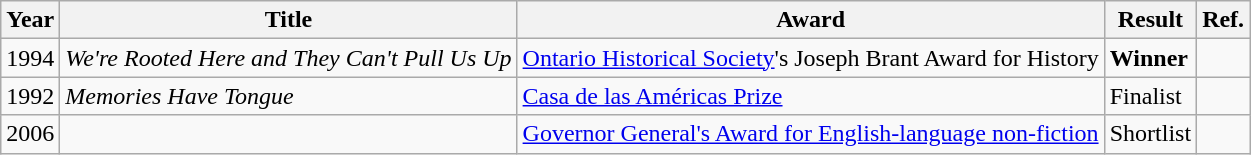<table class="wikitable sortable mw-collapsible">
<tr>
<th>Year</th>
<th>Title</th>
<th>Award</th>
<th>Result</th>
<th>Ref.</th>
</tr>
<tr>
<td>1994</td>
<td><em>We're Rooted Here and They Can't Pull Us Up</em></td>
<td><a href='#'>Ontario Historical Society</a>'s Joseph Brant Award for History</td>
<td><strong>Winner</strong></td>
<td></td>
</tr>
<tr>
<td>1992</td>
<td><em>Memories Have Tongue</em></td>
<td><a href='#'>Casa de las Américas Prize</a></td>
<td>Finalist</td>
<td></td>
</tr>
<tr>
<td>2006</td>
<td><em></em></td>
<td><a href='#'>Governor General's Award for English-language non-fiction</a></td>
<td>Shortlist</td>
<td></td>
</tr>
</table>
